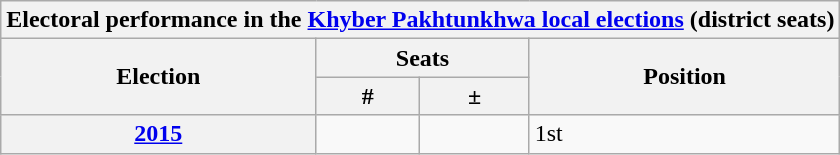<table class="wikitable sortable">
<tr>
<th colspan="4">Electoral performance in the <a href='#'>Khyber Pakhtunkhwa local elections</a> (district seats)</th>
</tr>
<tr>
<th rowspan="2">Election</th>
<th colspan="2">Seats</th>
<th rowspan="2">Position</th>
</tr>
<tr>
<th>#</th>
<th>±</th>
</tr>
<tr>
<th><a href='#'>2015</a></th>
<td></td>
<td></td>
<td>1st</td>
</tr>
</table>
